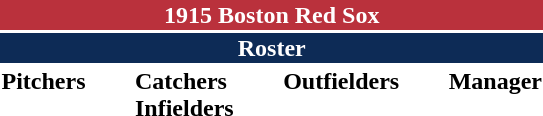<table class="toccolours" style="text-align: left;">
<tr>
<th colspan="10" style="background-color: #ba313c; color: white; text-align: center;">1915 Boston Red Sox</th>
</tr>
<tr>
<td colspan="10" style="background-color: #0d2b56; color: white; text-align: center;"><strong>Roster</strong></td>
</tr>
<tr>
<td valign="top"><strong>Pitchers</strong><br>









</td>
<td width="25px"></td>
<td valign="top"><strong>Catchers</strong><br>



<strong>Infielders</strong>







 
</td>
<td width="25px"></td>
<td valign="top"><strong>Outfielders</strong><br> 




</td>
<td width="25px"></td>
<td valign="top"><strong>Manager</strong><br></td>
</tr>
<tr>
</tr>
</table>
